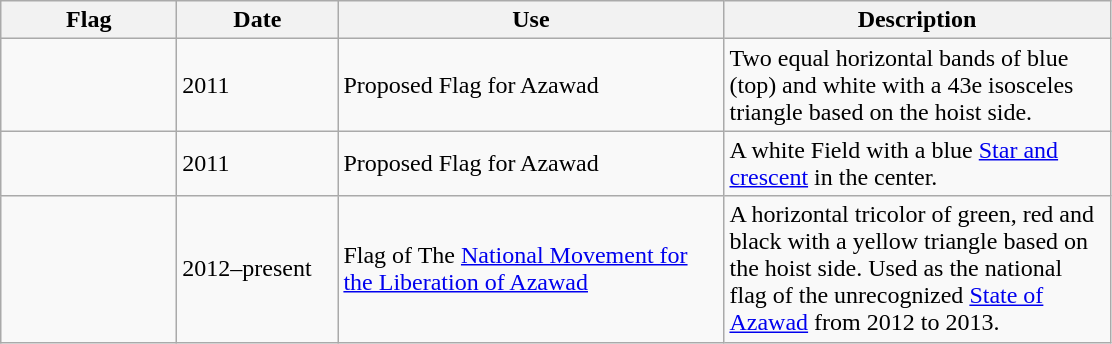<table class="wikitable">
<tr>
<th style="width:110px;">Flag</th>
<th style="width:100px;">Date</th>
<th style="width:250px;">Use</th>
<th style="width:250px;">Description</th>
</tr>
<tr>
<td></td>
<td>2011</td>
<td>Proposed Flag for Azawad</td>
<td>Two equal horizontal bands of blue (top) and white with a 43e isosceles triangle based on the hoist side.</td>
</tr>
<tr>
<td></td>
<td>2011</td>
<td>Proposed Flag for Azawad</td>
<td>A white Field with a blue <a href='#'>Star and crescent</a> in the center.</td>
</tr>
<tr>
<td></td>
<td>2012–present</td>
<td>Flag of The <a href='#'>National Movement for the Liberation of Azawad</a></td>
<td>A horizontal tricolor of green, red and black with a yellow triangle based on the hoist side. Used as the national flag of the unrecognized <a href='#'>State of Azawad</a> from 2012 to 2013.</td>
</tr>
</table>
